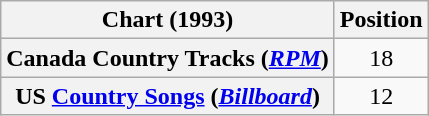<table class="wikitable sortable plainrowheaders" style="text-align:center">
<tr>
<th scope="col">Chart (1993)</th>
<th scope="col">Position</th>
</tr>
<tr>
<th scope="row">Canada Country Tracks (<em><a href='#'>RPM</a></em>)</th>
<td>18</td>
</tr>
<tr>
<th scope="row">US <a href='#'>Country Songs</a> (<em><a href='#'>Billboard</a></em>)</th>
<td>12</td>
</tr>
</table>
